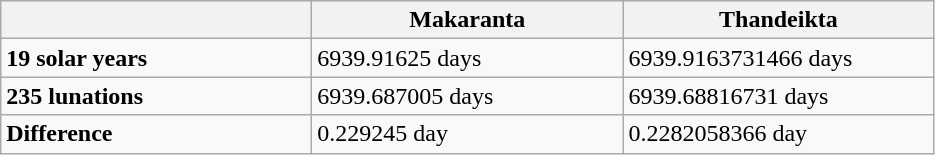<table class="wikitable">
<tr>
<th width="200"></th>
<th width="200">Makaranta</th>
<th width="200">Thandeikta</th>
</tr>
<tr>
<td><strong>19 solar years</strong></td>
<td>6939.91625 days</td>
<td>6939.9163731466 days</td>
</tr>
<tr>
<td><strong>235 lunations</strong></td>
<td>6939.687005 days</td>
<td>6939.68816731 days</td>
</tr>
<tr>
<td><strong>Difference</strong></td>
<td>0.229245 day</td>
<td>0.2282058366 day</td>
</tr>
</table>
